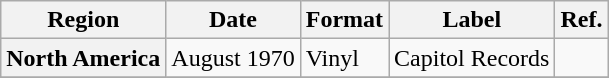<table class="wikitable plainrowheaders">
<tr>
<th scope="col">Region</th>
<th scope="col">Date</th>
<th scope="col">Format</th>
<th scope="col">Label</th>
<th scope="col">Ref.</th>
</tr>
<tr>
<th scope="row">North America</th>
<td>August 1970</td>
<td>Vinyl</td>
<td>Capitol Records</td>
<td></td>
</tr>
<tr>
</tr>
</table>
